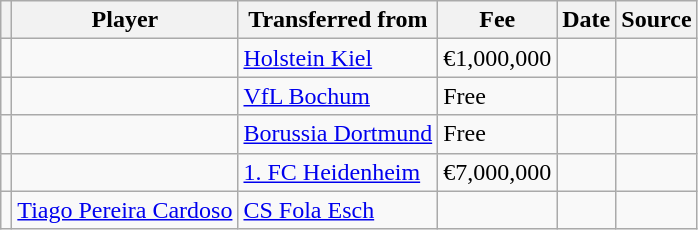<table class="wikitable plainrowheaders sortable">
<tr>
<th></th>
<th scope="col">Player</th>
<th>Transferred from</th>
<th style="width: 65px;">Fee</th>
<th scope="col">Date</th>
<th scope="col">Source</th>
</tr>
<tr>
<td align="center"></td>
<td></td>
<td> <a href='#'>Holstein Kiel</a></td>
<td>€1,000,000</td>
<td></td>
<td></td>
</tr>
<tr>
<td align="center"></td>
<td></td>
<td> <a href='#'>VfL Bochum</a></td>
<td>Free</td>
<td></td>
<td></td>
</tr>
<tr>
<td align="center"></td>
<td></td>
<td> <a href='#'>Borussia Dortmund</a></td>
<td>Free</td>
<td></td>
<td></td>
</tr>
<tr>
<td align="center"></td>
<td></td>
<td> <a href='#'>1. FC Heidenheim</a></td>
<td>€7,000,000</td>
<td></td>
<td></td>
</tr>
<tr>
<td align="center"></td>
<td> <a href='#'>Tiago Pereira Cardoso</a></td>
<td> <a href='#'>CS Fola Esch</a></td>
<td></td>
<td></td>
<td></td>
</tr>
</table>
